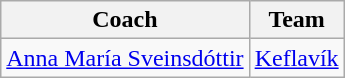<table class="wikitable">
<tr>
<th align="center">Coach</th>
<th align="center">Team</th>
</tr>
<tr>
<td> <a href='#'>Anna María Sveinsdóttir</a></td>
<td><a href='#'>Keflavík</a></td>
</tr>
</table>
